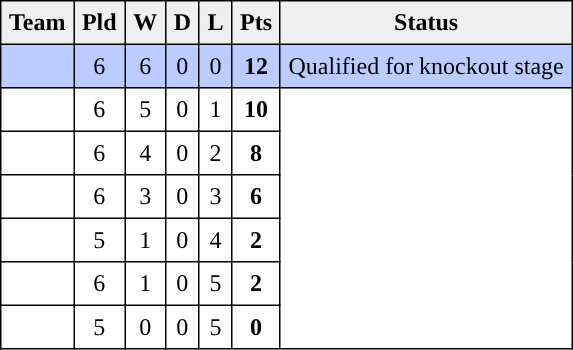<table style=border-collapse:collapse border=1 cellspacing=0 cellpadding=5>
<tr align=center bgcolor=#efefef>
<th>Team</th>
<th>Pld</th>
<th>W</th>
<th>D</th>
<th>L</th>
<th>Pts</th>
<th>Status</th>
</tr>
<tr align=center style="background:#bbccff;">
<td style="text-align:left;"> </td>
<td>6</td>
<td>6</td>
<td>0</td>
<td>0</td>
<td><strong>12</strong></td>
<td rowspan=1>Qualified for knockout stage</td>
</tr>
<tr align=center style="background:">
<td style="text-align:left;"> </td>
<td>6</td>
<td>5</td>
<td>0</td>
<td>1</td>
<td><strong>10</strong></td>
<td rowspan=6></td>
</tr>
<tr align=center style="background:">
<td style="text-align:left;"> </td>
<td>6</td>
<td>4</td>
<td>0</td>
<td>2</td>
<td><strong>8</strong></td>
</tr>
<tr align=center style="background:#FFFFFF;">
<td style="text-align:left;"> </td>
<td>6</td>
<td>3</td>
<td>0</td>
<td>3</td>
<td><strong>6</strong></td>
</tr>
<tr align=center style="background:#FFFFFF;">
<td style="text-align:left;"> </td>
<td>5</td>
<td>1</td>
<td>0</td>
<td>4</td>
<td><strong>2</strong></td>
</tr>
<tr align=center style="background:#FFFFFF;">
<td style="text-align:left;"> </td>
<td>6</td>
<td>1</td>
<td>0</td>
<td>5</td>
<td><strong>2</strong></td>
</tr>
<tr align=center style="background:#FFFFFF;">
<td style="text-align:left;"> </td>
<td>5</td>
<td>0</td>
<td>0</td>
<td>5</td>
<td><strong>0</strong></td>
</tr>
</table>
